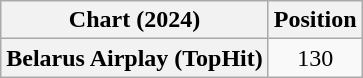<table class="wikitable plainrowheaders" style="text-align:center">
<tr>
<th scope="col">Chart (2024)</th>
<th scope="col">Position</th>
</tr>
<tr>
<th scope="row">Belarus Airplay (TopHit)</th>
<td>130</td>
</tr>
</table>
